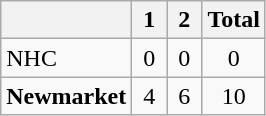<table class="wikitable" style="text-align:center; font-size: 100%;">
<tr>
<th> </th>
<th> 1 </th>
<th> 2 </th>
<th>Total</th>
</tr>
<tr>
<td align=left>NHC</td>
<td>0</td>
<td>0</td>
<td>0</td>
</tr>
<tr>
<td align=left><strong>Newmarket</strong></td>
<td>4</td>
<td>6</td>
<td>10</td>
</tr>
</table>
